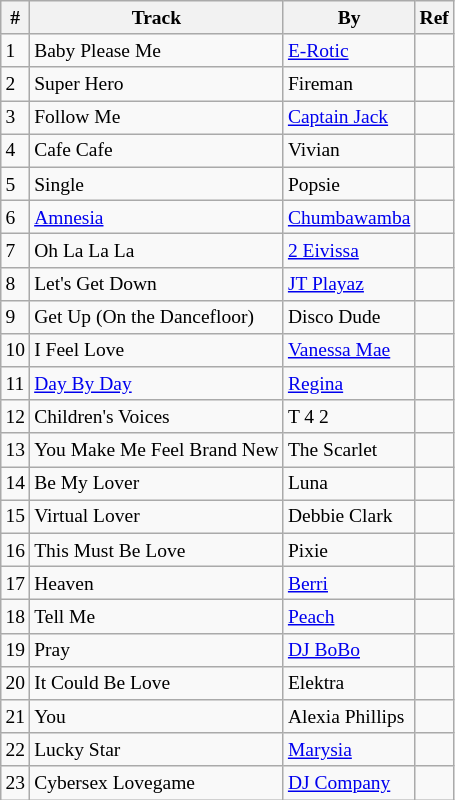<table class="wikitable" style="font-size: small;">
<tr>
<th>#</th>
<th>Track</th>
<th>By</th>
<th>Ref</th>
</tr>
<tr>
<td>1</td>
<td>Baby Please Me</td>
<td><a href='#'>E-Rotic</a></td>
<td></td>
</tr>
<tr>
<td>2</td>
<td>Super Hero</td>
<td>Fireman</td>
<td></td>
</tr>
<tr>
<td>3</td>
<td>Follow Me</td>
<td><a href='#'>Captain Jack</a></td>
<td></td>
</tr>
<tr>
<td>4</td>
<td>Cafe Cafe</td>
<td>Vivian</td>
<td></td>
</tr>
<tr>
<td>5</td>
<td>Single</td>
<td>Popsie</td>
<td></td>
</tr>
<tr>
<td>6</td>
<td><a href='#'>Amnesia</a></td>
<td><a href='#'>Chumbawamba</a></td>
<td></td>
</tr>
<tr>
<td>7</td>
<td>Oh La La La</td>
<td><a href='#'>2 Eivissa</a></td>
<td></td>
</tr>
<tr>
<td>8</td>
<td>Let's Get Down</td>
<td><a href='#'>JT Playaz</a></td>
<td></td>
</tr>
<tr>
<td>9</td>
<td>Get Up (On the Dancefloor)</td>
<td>Disco Dude</td>
<td></td>
</tr>
<tr>
<td>10</td>
<td>I Feel Love</td>
<td><a href='#'>Vanessa Mae</a></td>
<td></td>
</tr>
<tr>
<td>11</td>
<td><a href='#'>Day By Day</a></td>
<td><a href='#'>Regina</a></td>
<td></td>
</tr>
<tr>
<td>12</td>
<td>Children's Voices</td>
<td>T 4 2</td>
<td></td>
</tr>
<tr>
<td>13</td>
<td>You Make Me Feel Brand New</td>
<td>The Scarlet</td>
<td></td>
</tr>
<tr>
<td>14</td>
<td>Be My Lover</td>
<td>Luna</td>
<td></td>
</tr>
<tr>
<td>15</td>
<td>Virtual Lover</td>
<td>Debbie Clark</td>
<td></td>
</tr>
<tr>
<td>16</td>
<td>This Must Be Love</td>
<td>Pixie</td>
<td></td>
</tr>
<tr>
<td>17</td>
<td>Heaven</td>
<td><a href='#'>Berri</a></td>
<td></td>
</tr>
<tr>
<td>18</td>
<td>Tell Me</td>
<td><a href='#'>Peach</a></td>
<td></td>
</tr>
<tr>
<td>19</td>
<td>Pray</td>
<td><a href='#'>DJ BoBo</a></td>
<td></td>
</tr>
<tr>
<td>20</td>
<td>It Could Be Love</td>
<td>Elektra</td>
<td></td>
</tr>
<tr>
<td>21</td>
<td>You</td>
<td>Alexia Phillips</td>
<td></td>
</tr>
<tr>
<td>22</td>
<td>Lucky Star</td>
<td><a href='#'>Marysia</a></td>
<td></td>
</tr>
<tr>
<td>23</td>
<td>Cybersex Lovegame</td>
<td><a href='#'>DJ Company</a></td>
<td></td>
</tr>
</table>
